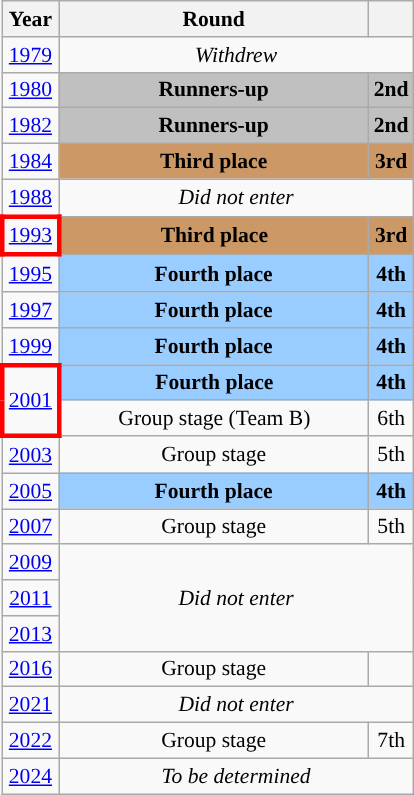<table class="wikitable" style="text-align: center; font-size:90%">
<tr>
<th>Year</th>
<th style="width:200px">Round</th>
<th></th>
</tr>
<tr>
<td><a href='#'>1979</a></td>
<td colspan="2"><em>Withdrew</em></td>
</tr>
<tr>
<td><a href='#'>1980</a></td>
<td bgcolor=Silver><strong>Runners-up</strong></td>
<td bgcolor=Silver><strong>2nd</strong></td>
</tr>
<tr>
<td><a href='#'>1982</a></td>
<td bgcolor=Silver><strong>Runners-up</strong></td>
<td bgcolor=Silver><strong>2nd</strong></td>
</tr>
<tr>
<td><a href='#'>1984</a></td>
<td bgcolor="cc9966"><strong>Third place</strong></td>
<td bgcolor="cc9966"><strong>3rd</strong></td>
</tr>
<tr>
<td><a href='#'>1988</a></td>
<td colspan="2"><em>Did not enter</em></td>
</tr>
<tr>
<td style="border: 3px solid red"><a href='#'>1993</a></td>
<td bgcolor="cc9966"><strong>Third place</strong></td>
<td bgcolor="cc9966"><strong>3rd</strong></td>
</tr>
<tr>
<td><a href='#'>1995</a></td>
<td bgcolor="9acdff"><strong>Fourth place</strong></td>
<td bgcolor="9acdff"><strong>4th</strong></td>
</tr>
<tr>
<td><a href='#'>1997</a></td>
<td bgcolor="9acdff"><strong>Fourth place</strong></td>
<td bgcolor="9acdff"><strong>4th</strong></td>
</tr>
<tr>
<td><a href='#'>1999</a></td>
<td bgcolor="9acdff"><strong>Fourth place</strong></td>
<td bgcolor="9acdff"><strong>4th</strong></td>
</tr>
<tr>
<td rowspan="2" style="border: 3px solid red"><a href='#'>2001</a></td>
<td bgcolor="9acdff"><strong>Fourth place</strong></td>
<td bgcolor="9acdff"><strong>4th</strong></td>
</tr>
<tr>
<td>Group stage (Team B)</td>
<td>6th</td>
</tr>
<tr>
<td><a href='#'>2003</a></td>
<td>Group stage</td>
<td>5th</td>
</tr>
<tr>
<td><a href='#'>2005</a></td>
<td bgcolor="9acdff"><strong>Fourth place</strong></td>
<td bgcolor="9acdff"><strong>4th</strong></td>
</tr>
<tr>
<td><a href='#'>2007</a></td>
<td>Group stage</td>
<td>5th</td>
</tr>
<tr>
<td><a href='#'>2009</a></td>
<td colspan="2" rowspan="3"><em>Did not enter</em></td>
</tr>
<tr>
<td><a href='#'>2011</a></td>
</tr>
<tr>
<td><a href='#'>2013</a></td>
</tr>
<tr>
<td><a href='#'>2016</a></td>
<td>Group stage</td>
<td></td>
</tr>
<tr>
<td><a href='#'>2021</a></td>
<td colspan="2"><em>Did not enter</em></td>
</tr>
<tr>
<td><a href='#'>2022</a></td>
<td>Group stage</td>
<td>7th</td>
</tr>
<tr>
<td><a href='#'>2024</a></td>
<td colspan="2"><em>To be determined</em></td>
</tr>
</table>
